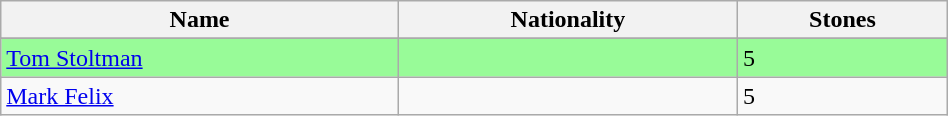<table class="wikitable" style="display: inline-table; width: 50%;">
<tr>
<th>Name</th>
<th>Nationality</th>
<th>Stones</th>
</tr>
<tr>
</tr>
<tr style="background:palegreen">
<td><a href='#'>Tom Stoltman</a></td>
<td></td>
<td>5</td>
</tr>
<tr>
<td><a href='#'>Mark Felix</a></td>
<td></td>
<td>5</td>
</tr>
</table>
